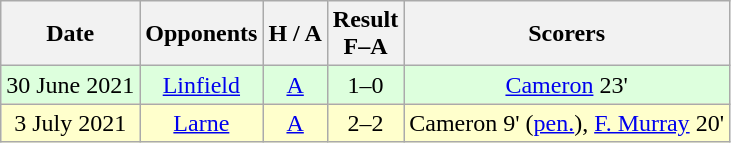<table class="wikitable" style="text-align:center">
<tr>
<th>Date</th>
<th>Opponents</th>
<th>H / A</th>
<th>Result<br>F–A</th>
<th>Scorers</th>
</tr>
<tr bgcolor=#ddffdd>
<td>30 June 2021</td>
<td> <a href='#'>Linfield</a></td>
<td><a href='#'>A</a></td>
<td>1–0</td>
<td><a href='#'>Cameron</a> 23'</td>
</tr>
<tr bgcolor=#ffffcc>
<td>3 July 2021</td>
<td> <a href='#'>Larne</a></td>
<td><a href='#'>A</a></td>
<td>2–2</td>
<td>Cameron 9' (<a href='#'>pen.</a>), <a href='#'>F. Murray</a> 20'</td>
</tr>
</table>
